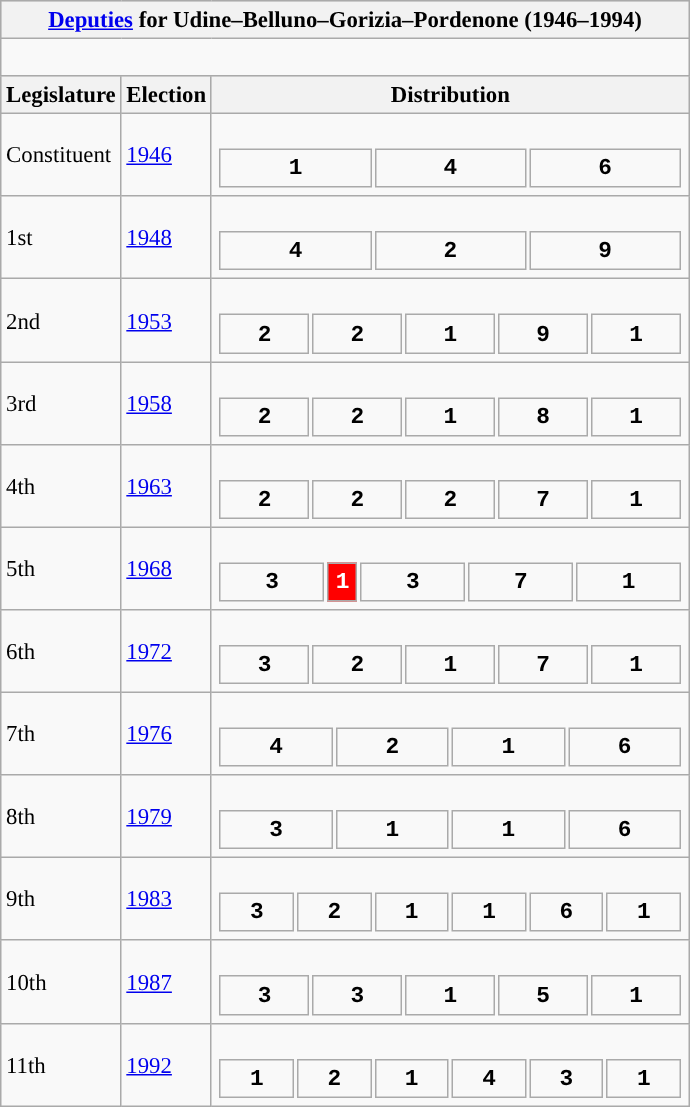<table class="wikitable" style="font-size:95%;">
<tr bgcolor="#CCCCCC">
<th colspan="3"><a href='#'>Deputies</a> for Udine–Belluno–Gorizia–Pordenone (1946–1994)</th>
</tr>
<tr>
<td colspan="3"><br>













</td>
</tr>
<tr bgcolor="#CCCCCC">
<th>Legislature</th>
<th>Election</th>
<th>Distribution</th>
</tr>
<tr>
<td>Constituent</td>
<td><a href='#'>1946</a></td>
<td><br><table style="width:20.5em; font-size:100%; text-align:center; font-family:Courier New;">
<tr style="font-weight:bold">
<td style="background:">1</td>
<td style="background:">4</td>
<td style="background:">6</td>
</tr>
</table>
</td>
</tr>
<tr>
<td>1st</td>
<td><a href='#'>1948</a></td>
<td><br><table style="width:20.5em; font-size:100%; text-align:center; font-family:Courier New;">
<tr style="font-weight:bold">
<td style="background:">4</td>
<td style="background:">2</td>
<td style="background:">9</td>
</tr>
</table>
</td>
</tr>
<tr>
<td>2nd</td>
<td><a href='#'>1953</a></td>
<td><br><table style="width:20.5em; font-size:100%; text-align:center; font-family:Courier New;">
<tr style="font-weight:bold">
<td style="background:">2</td>
<td style="background:">2</td>
<td style="background:">1</td>
<td style="background:">9</td>
<td style="background:">1</td>
</tr>
</table>
</td>
</tr>
<tr>
<td>3rd</td>
<td><a href='#'>1958</a></td>
<td><br><table style="width:20.5em; font-size:100%; text-align:center; font-family:Courier New;">
<tr style="font-weight:bold">
<td style="background:">2</td>
<td style="background:">2</td>
<td style="background:">1</td>
<td style="background:">8</td>
<td style="background:">1</td>
</tr>
</table>
</td>
</tr>
<tr>
<td>4th</td>
<td><a href='#'>1963</a></td>
<td><br><table style="width:20.5em; font-size:100%; text-align:center; font-family:Courier New;">
<tr style="font-weight:bold">
<td style="background:">2</td>
<td style="background:">2</td>
<td style="background:">2</td>
<td style="background:">7</td>
<td style="background:">1</td>
</tr>
</table>
</td>
</tr>
<tr>
<td>5th</td>
<td><a href='#'>1968</a></td>
<td><br><table style="width:20.5em; font-size:100%; text-align:center; font-family:Courier New;">
<tr style="font-weight:bold">
<td style="background:">3</td>
<td style="background:red; width:6.67%; color:white;">1</td>
<td style="background:">3</td>
<td style="background:">7</td>
<td style="background:">1</td>
</tr>
</table>
</td>
</tr>
<tr>
<td>6th</td>
<td><a href='#'>1972</a></td>
<td><br><table style="width:20.5em; font-size:100%; text-align:center; font-family:Courier New;">
<tr style="font-weight:bold">
<td style="background:">3</td>
<td style="background:">2</td>
<td style="background:">1</td>
<td style="background:">7</td>
<td style="background:">1</td>
</tr>
</table>
</td>
</tr>
<tr>
<td>7th</td>
<td><a href='#'>1976</a></td>
<td><br><table style="width:20.5em; font-size:100%; text-align:center; font-family:Courier New;">
<tr style="font-weight:bold">
<td style="background:">4</td>
<td style="background:">2</td>
<td style="background:">1</td>
<td style="background:">6</td>
</tr>
</table>
</td>
</tr>
<tr>
<td>8th</td>
<td><a href='#'>1979</a></td>
<td><br><table style="width:20.5em; font-size:100%; text-align:center; font-family:Courier New;">
<tr style="font-weight:bold">
<td style="background:">3</td>
<td style="background:">1</td>
<td style="background:">1</td>
<td style="background:">6</td>
</tr>
</table>
</td>
</tr>
<tr>
<td>9th</td>
<td><a href='#'>1983</a></td>
<td><br><table style="width:20.5em; font-size:100%; text-align:center; font-family:Courier New;">
<tr style="font-weight:bold">
<td style="background:">3</td>
<td style="background:">2</td>
<td style="background:">1</td>
<td style="background:">1</td>
<td style="background:">6</td>
<td style="background:">1</td>
</tr>
</table>
</td>
</tr>
<tr>
<td>10th</td>
<td><a href='#'>1987</a></td>
<td><br><table style="width:20.5em; font-size:100%; text-align:center; font-family:Courier New;">
<tr style="font-weight:bold">
<td style="background:">3</td>
<td style="background:">3</td>
<td style="background:">1</td>
<td style="background:">5</td>
<td style="background:">1</td>
</tr>
</table>
</td>
</tr>
<tr>
<td>11th</td>
<td><a href='#'>1992</a></td>
<td><br><table style="width:20.5em; font-size:100%; text-align:center; font-family:Courier New;">
<tr style="font-weight:bold">
<td style="background:">1</td>
<td style="background:">2</td>
<td style="background:">1</td>
<td style="background:">4</td>
<td style="background:">3</td>
<td style="background:">1</td>
</tr>
</table>
</td>
</tr>
</table>
